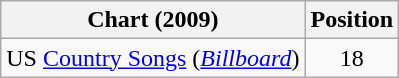<table class="wikitable sortable">
<tr>
<th scope="col">Chart (2009)</th>
<th scope="col">Position</th>
</tr>
<tr>
<td>US <a href='#'>Country Songs</a> (<em><a href='#'>Billboard</a></em>)</td>
<td align="center">18</td>
</tr>
</table>
